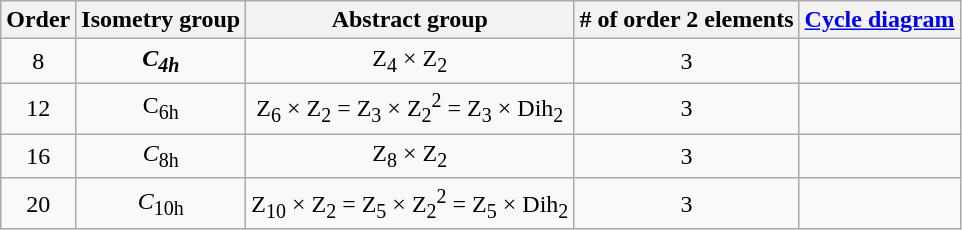<table class=wikitable>
<tr>
<th>Order</th>
<th>Isometry group</th>
<th>Abstract group</th>
<th># of order 2 elements</th>
<th><a href='#'>Cycle diagram</a></th>
</tr>
<tr align=center>
<td>8</td>
<td><strong><em>C<em><sub>4h</sub><strong></td>
<td>Z<sub>4</sub> × Z<sub>2</sub></td>
<td>3</td>
<td></td>
</tr>
<tr align=center>
<td>12</td>
<td></em></strong>C</em><sub>6h</sub></strong></td>
<td>Z<sub>6</sub> × Z<sub>2</sub> = Z<sub>3</sub> × Z<sub>2</sub><sup>2</sup> = Z<sub>3</sub> × Dih<sub>2</sub></td>
<td>3</td>
<td></td>
</tr>
<tr align=center>
<td>16</td>
<td><em>C</em><sub>8h</sub></td>
<td>Z<sub>8</sub> × Z<sub>2</sub></td>
<td>3</td>
<td></td>
</tr>
<tr align=center>
<td>20</td>
<td><em>C</em><sub>10h</sub></td>
<td>Z<sub>10</sub> × Z<sub>2</sub> = Z<sub>5</sub> × Z<sub>2</sub><sup>2</sup> = Z<sub>5</sub> × Dih<sub>2</sub></td>
<td>3</td>
<td></td>
</tr>
</table>
